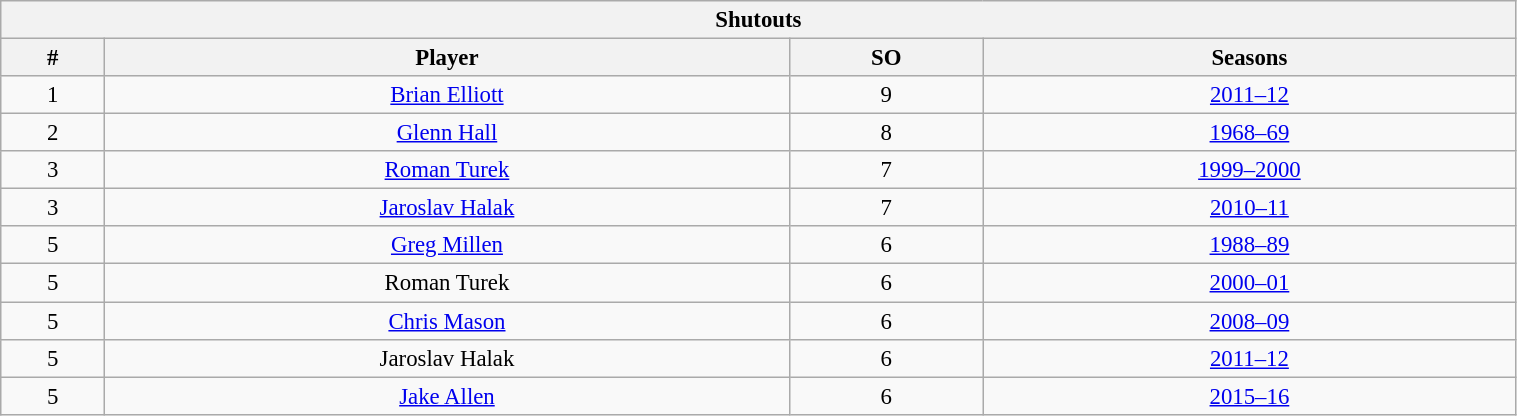<table class="wikitable" style="text-align: center; font-size: 95%" width="80%">
<tr>
<th colspan="4">Shutouts</th>
</tr>
<tr>
<th>#</th>
<th>Player</th>
<th>SO</th>
<th>Seasons</th>
</tr>
<tr>
<td>1</td>
<td><a href='#'>Brian Elliott</a></td>
<td>9</td>
<td><a href='#'>2011–12</a></td>
</tr>
<tr>
<td>2</td>
<td><a href='#'>Glenn Hall</a></td>
<td>8</td>
<td><a href='#'>1968–69</a></td>
</tr>
<tr>
<td>3</td>
<td><a href='#'>Roman Turek</a></td>
<td>7</td>
<td><a href='#'>1999–2000</a></td>
</tr>
<tr>
<td>3</td>
<td><a href='#'>Jaroslav Halak</a></td>
<td>7</td>
<td><a href='#'>2010–11</a></td>
</tr>
<tr>
<td>5</td>
<td><a href='#'>Greg Millen</a></td>
<td>6</td>
<td><a href='#'>1988–89</a></td>
</tr>
<tr>
<td>5</td>
<td>Roman Turek</td>
<td>6</td>
<td><a href='#'>2000–01</a></td>
</tr>
<tr>
<td>5</td>
<td><a href='#'>Chris Mason</a></td>
<td>6</td>
<td><a href='#'>2008–09</a></td>
</tr>
<tr>
<td>5</td>
<td>Jaroslav Halak</td>
<td>6</td>
<td><a href='#'>2011–12</a></td>
</tr>
<tr>
<td>5</td>
<td><a href='#'>Jake Allen</a></td>
<td>6</td>
<td><a href='#'>2015–16</a></td>
</tr>
</table>
